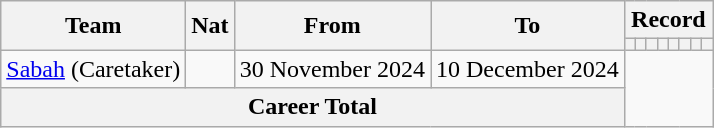<table class="wikitable" style="text-align: center;">
<tr>
<th rowspan="2">Team</th>
<th rowspan="2">Nat</th>
<th rowspan="2">From</th>
<th rowspan="2">To</th>
<th colspan="8">Record</th>
</tr>
<tr>
<th></th>
<th></th>
<th></th>
<th></th>
<th></th>
<th></th>
<th></th>
<th></th>
</tr>
<tr>
<td align="left"><a href='#'>Sabah</a> (Caretaker)</td>
<td></td>
<td align="left">30 November 2024</td>
<td align="left">10 December 2024<br></td>
</tr>
<tr>
<th colspan="4">Career Total<br></th>
</tr>
</table>
